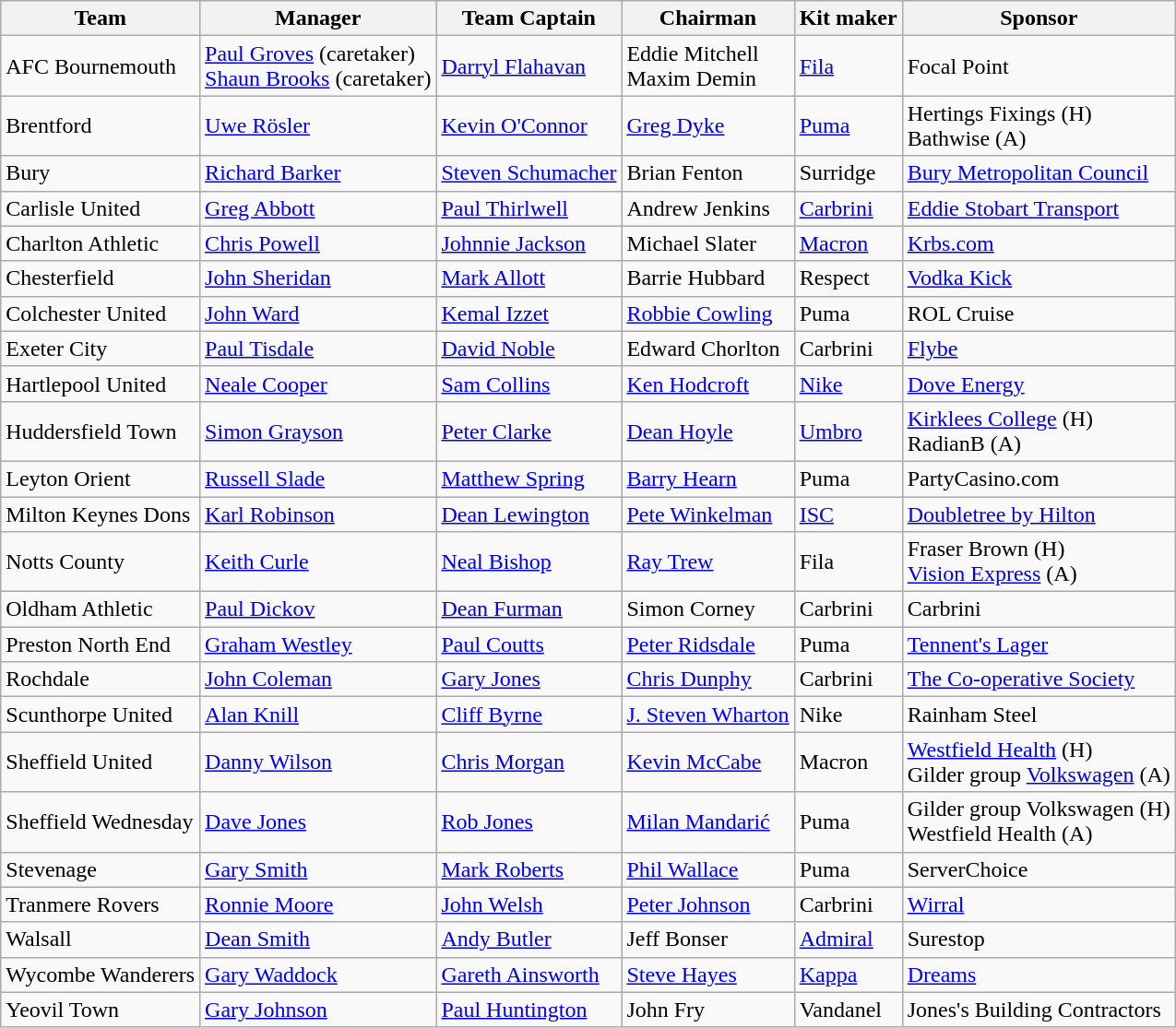<table class="wikitable sortable" style="text-align: left;">
<tr>
<th>Team</th>
<th>Manager</th>
<th>Team Captain</th>
<th>Chairman</th>
<th>Kit maker</th>
<th>Sponsor</th>
</tr>
<tr>
<td>AFC Bournemouth</td>
<td> <a href='#'>Paul Groves</a> (caretaker)<br> <a href='#'>Shaun Brooks</a> (caretaker)</td>
<td> <a href='#'>Darryl Flahavan</a></td>
<td> Eddie Mitchell<br> Maxim Demin</td>
<td><a href='#'>Fila</a></td>
<td>Focal Point</td>
</tr>
<tr>
<td>Brentford</td>
<td> <a href='#'>Uwe Rösler</a></td>
<td> <a href='#'>Kevin O'Connor</a></td>
<td> <a href='#'>Greg Dyke</a></td>
<td><a href='#'>Puma</a></td>
<td>Hertings Fixings (H)<br>Bathwise (A)</td>
</tr>
<tr>
<td>Bury</td>
<td> <a href='#'>Richard Barker</a></td>
<td> <a href='#'>Steven Schumacher</a></td>
<td> Brian Fenton</td>
<td>Surridge</td>
<td><a href='#'>Bury Metropolitan Council</a></td>
</tr>
<tr>
<td>Carlisle United</td>
<td> <a href='#'>Greg Abbott</a></td>
<td> <a href='#'>Paul Thirlwell</a></td>
<td> Andrew Jenkins</td>
<td><a href='#'>Carbrini</a></td>
<td><a href='#'>Eddie Stobart Transport</a></td>
</tr>
<tr>
<td>Charlton Athletic</td>
<td> <a href='#'>Chris Powell</a></td>
<td> <a href='#'>Johnnie Jackson</a></td>
<td> Michael Slater</td>
<td><a href='#'>Macron</a></td>
<td><a href='#'>Krbs.com</a></td>
</tr>
<tr>
<td>Chesterfield</td>
<td> <a href='#'>John Sheridan</a></td>
<td> <a href='#'>Mark Allott</a></td>
<td> Barrie Hubbard</td>
<td>Respect</td>
<td><a href='#'>Vodka Kick</a></td>
</tr>
<tr>
<td>Colchester United</td>
<td> <a href='#'>John Ward</a></td>
<td> <a href='#'>Kemal Izzet</a></td>
<td> <a href='#'>Robbie Cowling</a></td>
<td>Puma</td>
<td>ROL Cruise</td>
</tr>
<tr>
<td>Exeter City</td>
<td> <a href='#'>Paul Tisdale</a></td>
<td> <a href='#'>David Noble</a></td>
<td> Edward Chorlton</td>
<td>Carbrini</td>
<td><a href='#'>Flybe</a></td>
</tr>
<tr>
<td>Hartlepool United</td>
<td> <a href='#'>Neale Cooper</a></td>
<td> <a href='#'>Sam Collins</a></td>
<td> <a href='#'>Ken Hodcroft</a></td>
<td><a href='#'>Nike</a></td>
<td><a href='#'>Dove Energy</a></td>
</tr>
<tr>
<td>Huddersfield Town</td>
<td> <a href='#'>Simon Grayson</a></td>
<td> <a href='#'>Peter Clarke</a></td>
<td> <a href='#'>Dean Hoyle</a></td>
<td><a href='#'>Umbro</a></td>
<td><a href='#'>Kirklees College</a> (H) <br> RadianB (A)</td>
</tr>
<tr>
<td>Leyton Orient</td>
<td> <a href='#'>Russell Slade</a></td>
<td> <a href='#'>Matthew Spring</a></td>
<td> <a href='#'>Barry Hearn</a></td>
<td>Puma</td>
<td>PartyCasino.com</td>
</tr>
<tr>
<td>Milton Keynes Dons</td>
<td> <a href='#'>Karl Robinson</a></td>
<td> <a href='#'>Dean Lewington</a></td>
<td> <a href='#'>Pete Winkelman</a></td>
<td><a href='#'>ISC</a></td>
<td><a href='#'>Doubletree by Hilton</a></td>
</tr>
<tr>
<td>Notts County</td>
<td> <a href='#'>Keith Curle</a></td>
<td> <a href='#'>Neal Bishop</a></td>
<td> <a href='#'>Ray Trew</a></td>
<td>Fila</td>
<td>Fraser Brown (H)<br><a href='#'>Vision Express</a> (A)</td>
</tr>
<tr>
<td>Oldham Athletic</td>
<td> <a href='#'>Paul Dickov</a></td>
<td> <a href='#'>Dean Furman</a></td>
<td> Simon Corney</td>
<td>Carbrini</td>
<td>Carbrini</td>
</tr>
<tr>
<td>Preston North End</td>
<td> <a href='#'>Graham Westley</a></td>
<td> <a href='#'>Paul Coutts</a></td>
<td> <a href='#'>Peter Ridsdale</a></td>
<td>Puma</td>
<td><a href='#'>Tennent's Lager</a></td>
</tr>
<tr>
<td>Rochdale</td>
<td> <a href='#'>John Coleman</a></td>
<td> <a href='#'>Gary Jones</a></td>
<td> <a href='#'>Chris Dunphy</a></td>
<td>Carbrini</td>
<td><a href='#'>The Co-operative Society</a></td>
</tr>
<tr>
<td>Scunthorpe United</td>
<td> <a href='#'>Alan Knill</a></td>
<td> <a href='#'>Cliff Byrne</a></td>
<td> <a href='#'>J. Steven Wharton</a></td>
<td>Nike</td>
<td>Rainham Steel</td>
</tr>
<tr>
<td>Sheffield United</td>
<td> <a href='#'>Danny Wilson</a></td>
<td> <a href='#'>Chris Morgan</a></td>
<td> <a href='#'>Kevin McCabe</a></td>
<td>Macron</td>
<td><a href='#'>Westfield Health</a> (H) <br> Gilder group <a href='#'>Volkswagen</a> (A)</td>
</tr>
<tr>
<td>Sheffield Wednesday</td>
<td> <a href='#'>Dave Jones</a></td>
<td> <a href='#'>Rob Jones</a></td>
<td> <a href='#'>Milan Mandarić</a></td>
<td>Puma</td>
<td>Gilder group Volkswagen (H) <br> Westfield Health (A)</td>
</tr>
<tr>
<td>Stevenage</td>
<td> <a href='#'>Gary Smith</a></td>
<td> <a href='#'>Mark Roberts</a></td>
<td> <a href='#'>Phil Wallace</a></td>
<td>Puma</td>
<td>ServerChoice</td>
</tr>
<tr>
<td>Tranmere Rovers</td>
<td> <a href='#'>Ronnie Moore</a></td>
<td> <a href='#'>John Welsh</a></td>
<td> <a href='#'>Peter Johnson</a></td>
<td>Carbrini</td>
<td><a href='#'>Wirral</a></td>
</tr>
<tr>
<td>Walsall</td>
<td> <a href='#'>Dean Smith</a></td>
<td> <a href='#'>Andy Butler</a></td>
<td> Jeff Bonser</td>
<td><a href='#'>Admiral</a></td>
<td>Surestop</td>
</tr>
<tr>
<td>Wycombe Wanderers</td>
<td> <a href='#'>Gary Waddock</a></td>
<td> <a href='#'>Gareth Ainsworth</a></td>
<td> <a href='#'>Steve Hayes</a></td>
<td><a href='#'>Kappa</a></td>
<td><a href='#'>Dreams</a></td>
</tr>
<tr>
<td>Yeovil Town</td>
<td> <a href='#'>Gary Johnson</a></td>
<td> <a href='#'>Paul Huntington</a></td>
<td> John Fry</td>
<td>Vandanel</td>
<td>Jones's Building Contractors</td>
</tr>
</table>
